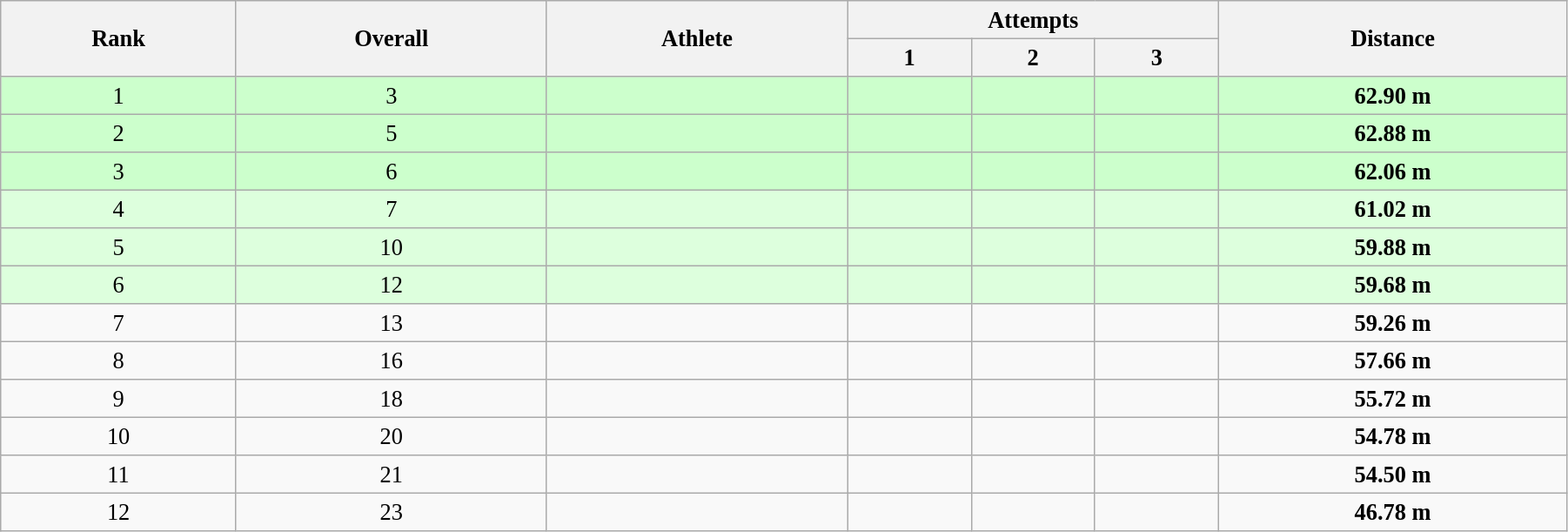<table class="wikitable" style=" text-align:center; font-size:110%;" width="95%">
<tr>
<th rowspan="2">Rank</th>
<th rowspan="2">Overall</th>
<th rowspan="2">Athlete</th>
<th colspan="3">Attempts</th>
<th rowspan="2">Distance</th>
</tr>
<tr>
<th>1</th>
<th>2</th>
<th>3</th>
</tr>
<tr style="background:#ccffcc;">
<td>1</td>
<td>3</td>
<td align=left></td>
<td></td>
<td></td>
<td></td>
<td align="center"><strong>62.90 m</strong></td>
</tr>
<tr style="background:#ccffcc;">
<td>2</td>
<td>5</td>
<td align=left></td>
<td></td>
<td></td>
<td></td>
<td align="center"><strong>62.88 m</strong></td>
</tr>
<tr style="background:#ccffcc;">
<td>3</td>
<td>6</td>
<td align=left></td>
<td></td>
<td></td>
<td></td>
<td align="center"><strong>62.06 m</strong></td>
</tr>
<tr style="background:#ddffdd;">
<td>4</td>
<td>7</td>
<td align=left></td>
<td></td>
<td></td>
<td></td>
<td align="center"><strong>61.02 m</strong></td>
</tr>
<tr style="background:#ddffdd;">
<td>5</td>
<td>10</td>
<td align=left></td>
<td></td>
<td></td>
<td></td>
<td align="center"><strong>59.88 m</strong></td>
</tr>
<tr style="background:#ddffdd;">
<td>6</td>
<td>12</td>
<td align=left></td>
<td></td>
<td></td>
<td></td>
<td><strong>59.68 m</strong></td>
</tr>
<tr>
<td>7</td>
<td>13</td>
<td align=left></td>
<td></td>
<td></td>
<td></td>
<td><strong>59.26 m</strong></td>
</tr>
<tr>
<td>8</td>
<td>16</td>
<td align=left></td>
<td></td>
<td></td>
<td></td>
<td><strong>57.66 m</strong></td>
</tr>
<tr>
<td>9</td>
<td>18</td>
<td align=left></td>
<td></td>
<td></td>
<td></td>
<td><strong>55.72 m</strong></td>
</tr>
<tr>
<td>10</td>
<td>20</td>
<td align=left></td>
<td></td>
<td></td>
<td></td>
<td><strong>54.78 m</strong></td>
</tr>
<tr>
<td>11</td>
<td>21</td>
<td align=left></td>
<td></td>
<td></td>
<td></td>
<td><strong>54.50 m</strong></td>
</tr>
<tr>
<td>12</td>
<td>23</td>
<td align=left></td>
<td></td>
<td></td>
<td></td>
<td><strong>46.78 m</strong></td>
</tr>
</table>
